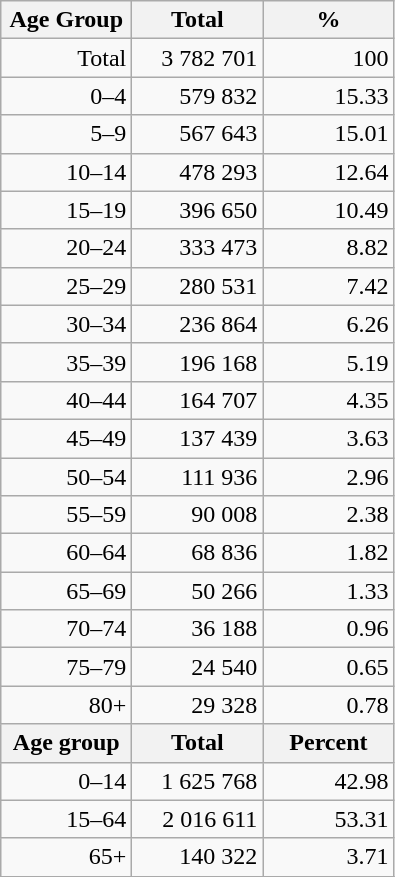<table class="wikitable">
<tr>
<th width="80pt">Age Group</th>
<th width="80pt">Total</th>
<th width="80pt">%</th>
</tr>
<tr>
<td align="right">Total</td>
<td align="right">3 782 701</td>
<td align="right">100</td>
</tr>
<tr>
<td align="right">0–4</td>
<td align="right">579 832</td>
<td align="right">15.33</td>
</tr>
<tr>
<td align="right">5–9</td>
<td align="right">567 643</td>
<td align="right">15.01</td>
</tr>
<tr>
<td align="right">10–14</td>
<td align="right">478 293</td>
<td align="right">12.64</td>
</tr>
<tr>
<td align="right">15–19</td>
<td align="right">396 650</td>
<td align="right">10.49</td>
</tr>
<tr>
<td align="right">20–24</td>
<td align="right">333 473</td>
<td align="right">8.82</td>
</tr>
<tr>
<td align="right">25–29</td>
<td align="right">280 531</td>
<td align="right">7.42</td>
</tr>
<tr>
<td align="right">30–34</td>
<td align="right">236 864</td>
<td align="right">6.26</td>
</tr>
<tr>
<td align="right">35–39</td>
<td align="right">196 168</td>
<td align="right">5.19</td>
</tr>
<tr>
<td align="right">40–44</td>
<td align="right">164 707</td>
<td align="right">4.35</td>
</tr>
<tr>
<td align="right">45–49</td>
<td align="right">137 439</td>
<td align="right">3.63</td>
</tr>
<tr>
<td align="right">50–54</td>
<td align="right">111 936</td>
<td align="right">2.96</td>
</tr>
<tr>
<td align="right">55–59</td>
<td align="right">90 008</td>
<td align="right">2.38</td>
</tr>
<tr>
<td align="right">60–64</td>
<td align="right">68 836</td>
<td align="right">1.82</td>
</tr>
<tr>
<td align="right">65–69</td>
<td align="right">50 266</td>
<td align="right">1.33</td>
</tr>
<tr>
<td align="right">70–74</td>
<td align="right">36 188</td>
<td align="right">0.96</td>
</tr>
<tr>
<td align="right">75–79</td>
<td align="right">24 540</td>
<td align="right">0.65</td>
</tr>
<tr>
<td align="right">80+</td>
<td align="right">29 328</td>
<td align="right">0.78</td>
</tr>
<tr>
<th width="50">Age group</th>
<th width="80">Total</th>
<th width="50">Percent</th>
</tr>
<tr>
<td align="right">0–14</td>
<td align="right">1 625 768</td>
<td align="right">42.98</td>
</tr>
<tr>
<td align="right">15–64</td>
<td align="right">2 016 611</td>
<td align="right">53.31</td>
</tr>
<tr>
<td align="right">65+</td>
<td align="right">140 322</td>
<td align="right">3.71</td>
</tr>
<tr>
</tr>
</table>
